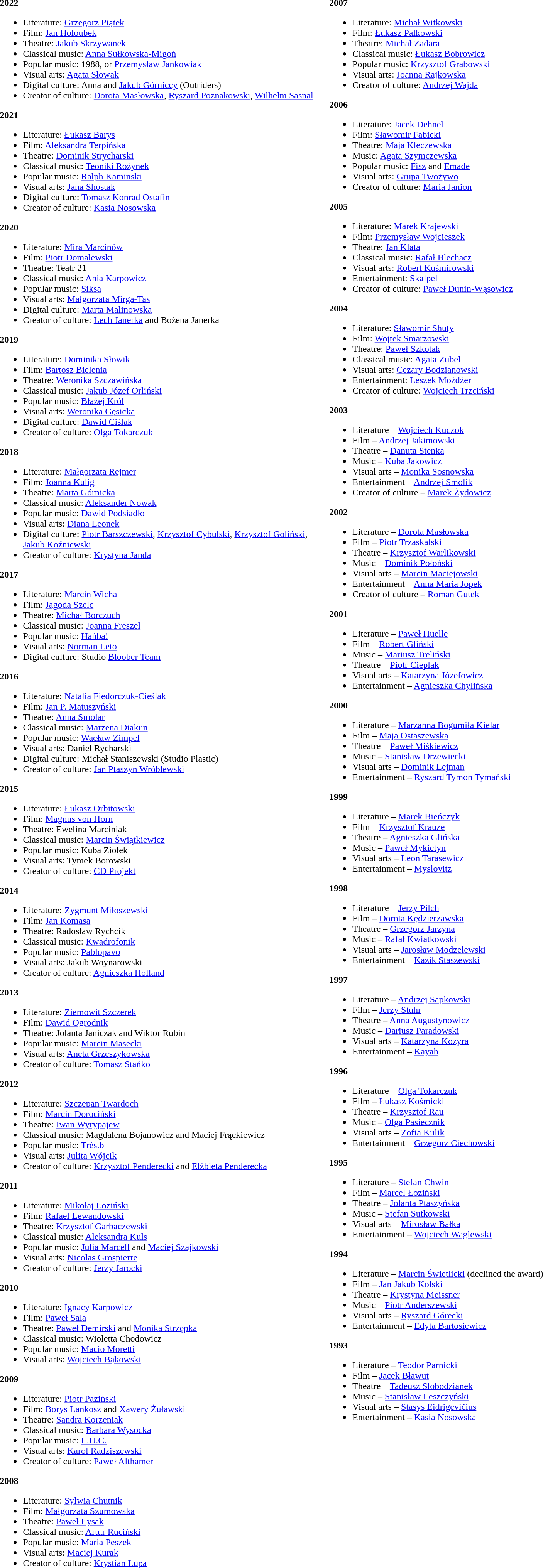<table width="98%">
<tr>
<td valign="top" width="46%"><br><strong>2022</strong><ul><li>Literature: <a href='#'>Grzegorz Piątek</a></li><li>Film: <a href='#'>Jan Holoubek</a></li><li>Theatre: <a href='#'>Jakub Skrzywanek</a></li><li>Classical music: <a href='#'>Anna Sułkowska-Migoń</a></li><li>Popular music: 1988, or <a href='#'>Przemysław Jankowiak</a></li><li>Visual arts: <a href='#'>Agata Słowak</a></li><li>Digital culture: Anna and <a href='#'>Jakub Górniccy</a> (Outriders)</li><li>Creator of culture: <a href='#'>Dorota Masłowska</a>, <a href='#'>Ryszard Poznakowski</a>, <a href='#'>Wilhelm Sasnal</a></li></ul><strong>2021</strong><ul><li>Literature: <a href='#'>Łukasz Barys</a></li><li>Film: <a href='#'>Aleksandra Terpińska</a></li><li>Theatre: <a href='#'>Dominik Strycharski</a></li><li>Classical music: <a href='#'>Teoniki Rożynek</a></li><li>Popular music: <a href='#'>Ralph Kaminski</a></li><li>Visual arts: <a href='#'>Jana Shostak</a></li><li>Digital culture: <a href='#'>Tomasz Konrad Ostafin</a></li><li>Creator of culture: <a href='#'>Kasia Nosowska</a></li></ul><strong>2020</strong><ul><li>Literature: <a href='#'>Mira Marcinów</a></li><li>Film: <a href='#'>Piotr Domalewski</a></li><li>Theatre: Teatr 21</li><li>Classical music: <a href='#'>Ania Karpowicz</a></li><li>Popular music: <a href='#'>Siksa</a></li><li>Visual arts: <a href='#'>Małgorzata Mirga-Tas</a></li><li>Digital culture: <a href='#'>Marta Malinowska</a></li><li>Creator of culture: <a href='#'>Lech Janerka</a> and Bożena Janerka</li></ul><strong>2019</strong><ul><li>Literature: <a href='#'>Dominika Słowik</a></li><li>Film: <a href='#'>Bartosz Bielenia</a></li><li>Theatre: <a href='#'>Weronika Szczawińska</a></li><li>Classical music: <a href='#'>Jakub Józef Orliński</a></li><li>Popular music: <a href='#'>Błażej Król</a></li><li>Visual arts: <a href='#'>Weronika Gęsicka</a></li><li>Digital culture: <a href='#'>Dawid Ciślak</a></li><li>Creator of culture: <a href='#'>Olga Tokarczuk</a></li></ul><strong>2018</strong><ul><li>Literature: <a href='#'>Małgorzata Rejmer</a></li><li>Film: <a href='#'>Joanna Kulig</a></li><li>Theatre: <a href='#'>Marta Górnicka</a></li><li>Classical music: <a href='#'>Aleksander Nowak</a></li><li>Popular music: <a href='#'>Dawid Podsiadło</a></li><li>Visual arts: <a href='#'>Diana Leonek</a></li><li>Digital culture: <a href='#'>Piotr Barszczewski</a>, <a href='#'>Krzysztof Cybulski</a>, <a href='#'>Krzysztof Goliński</a>, <a href='#'>Jakub Koźniewski</a></li><li>Creator of culture: <a href='#'>Krystyna Janda</a></li></ul><strong>2017</strong><ul><li>Literature: <a href='#'>Marcin Wicha</a></li><li>Film: <a href='#'>Jagoda Szelc</a></li><li>Theatre: <a href='#'>Michał Borczuch</a></li><li>Classical music: <a href='#'>Joanna Freszel</a></li><li>Popular music: <a href='#'>Hańba!</a></li><li>Visual arts: <a href='#'>Norman Leto</a></li><li>Digital culture: Studio <a href='#'>Bloober Team</a></li></ul><strong>2016</strong><ul><li>Literature: <a href='#'>Natalia Fiedorczuk-Cieślak</a></li><li>Film: <a href='#'>Jan P. Matuszyński</a></li><li>Theatre: <a href='#'>Anna Smolar</a></li><li>Classical music: <a href='#'>Marzena Diakun</a></li><li>Popular music: <a href='#'>Wacław Zimpel</a></li><li>Visual arts: Daniel Rycharski</li><li>Digital culture: Michał Staniszewski (Studio Plastic)</li><li>Creator of culture: <a href='#'>Jan Ptaszyn Wróblewski</a></li></ul><strong>2015</strong><ul><li>Literature: <a href='#'>Łukasz Orbitowski</a></li><li>Film: <a href='#'>Magnus von Horn</a></li><li>Theatre: Ewelina Marciniak</li><li>Classical music: <a href='#'>Marcin Świątkiewicz</a></li><li>Popular music: Kuba Ziołek</li><li>Visual arts: Tymek Borowski</li><li>Creator of culture: <a href='#'>CD Projekt</a></li></ul><strong>2014</strong><ul><li>Literature: <a href='#'>Zygmunt Miłoszewski</a></li><li>Film: <a href='#'>Jan Komasa</a></li><li>Theatre: Radosław Rychcik</li><li>Classical music: <a href='#'>Kwadrofonik</a></li><li>Popular music: <a href='#'>Pablopavo</a></li><li>Visual arts: Jakub Woynarowski</li><li>Creator of culture: <a href='#'>Agnieszka Holland</a></li></ul><strong>2013</strong><ul><li>Literature: <a href='#'>Ziemowit Szczerek</a></li><li>Film: <a href='#'>Dawid Ogrodnik</a></li><li>Theatre: Jolanta Janiczak and Wiktor Rubin</li><li>Popular music: <a href='#'>Marcin Masecki</a></li><li>Visual arts: <a href='#'>Aneta Grzeszykowska</a></li><li>Creator of culture: <a href='#'>Tomasz Stańko</a></li></ul><strong>2012</strong><ul><li>Literature: <a href='#'>Szczepan Twardoch</a></li><li>Film: <a href='#'>Marcin Dorociński</a></li><li>Theatre: <a href='#'>Iwan Wyrypajew</a></li><li>Classical music: Magdalena Bojanowicz and Maciej Frąckiewicz</li><li>Popular music: <a href='#'>Très.b</a></li><li>Visual arts: <a href='#'>Julita Wójcik</a></li><li>Creator of culture: <a href='#'>Krzysztof Penderecki</a> and <a href='#'>Elżbieta Penderecka</a></li></ul><strong>2011</strong><ul><li>Literature: <a href='#'>Mikołaj Łoziński</a></li><li>Film: <a href='#'>Rafael Lewandowski</a></li><li>Theatre: <a href='#'>Krzysztof Garbaczewski</a></li><li>Classical music: <a href='#'>Aleksandra Kuls</a></li><li>Popular music: <a href='#'>Julia Marcell</a> and <a href='#'>Maciej Szajkowski</a></li><li>Visual arts: <a href='#'>Nicolas Grospierre</a></li><li>Creator of culture: <a href='#'>Jerzy Jarocki</a></li></ul><strong>2010</strong><ul><li>Literature: <a href='#'>Ignacy Karpowicz</a></li><li>Film: <a href='#'>Paweł Sala</a></li><li>Theatre: <a href='#'>Paweł Demirski</a> and <a href='#'>Monika Strzępka</a></li><li>Classical music: Wioletta Chodowicz</li><li>Popular music: <a href='#'>Macio Moretti</a></li><li>Visual arts: <a href='#'>Wojciech Bąkowski</a></li></ul><strong>2009</strong><ul><li>Literature: <a href='#'>Piotr Paziński</a></li><li>Film: <a href='#'>Borys Lankosz</a> and <a href='#'>Xawery Żuławski</a></li><li>Theatre: <a href='#'>Sandra Korzeniak</a></li><li>Classical music: <a href='#'>Barbara Wysocka</a></li><li>Popular music: <a href='#'>L.U.C.</a></li><li>Visual arts: <a href='#'>Karol Radziszewski</a></li><li>Creator of culture: <a href='#'>Paweł Althamer</a></li></ul><strong>2008</strong><ul><li>Literature: <a href='#'>Sylwia Chutnik</a></li><li>Film: <a href='#'>Małgorzata Szumowska</a></li><li>Theatre: <a href='#'>Paweł Łysak</a></li><li>Classical music: <a href='#'>Artur Ruciński</a></li><li>Popular music: <a href='#'>Maria Peszek</a></li><li>Visual arts: <a href='#'>Maciej Kurak</a></li><li>Creator of culture: <a href='#'>Krystian Lupa</a></li></ul></td>
<td valign="top"><br><strong>2007</strong><ul><li>Literature: <a href='#'>Michał Witkowski</a></li><li>Film: <a href='#'>Łukasz Palkowski</a></li><li>Theatre: <a href='#'>Michał Zadara</a></li><li>Classical music: <a href='#'>Łukasz Bobrowicz</a></li><li>Popular music: <a href='#'>Krzysztof Grabowski</a></li><li>Visual arts: <a href='#'>Joanna Rajkowska</a></li><li>Creator of culture: <a href='#'>Andrzej Wajda</a></li></ul><strong>2006</strong><ul><li>Literature: <a href='#'>Jacek Dehnel</a></li><li>Film: <a href='#'>Sławomir Fabicki</a></li><li>Theatre: <a href='#'>Maja Kleczewska</a></li><li>Music: <a href='#'>Agata Szymczewska</a></li><li>Popular music: <a href='#'>Fisz</a> and <a href='#'>Emade</a></li><li>Visual arts: <a href='#'>Grupa Twożywo</a></li><li>Creator of culture: <a href='#'>Maria Janion</a></li></ul><strong>2005</strong><ul><li>Literature: <a href='#'>Marek Krajewski</a></li><li>Film: <a href='#'>Przemysław Wojcieszek</a></li><li>Theatre: <a href='#'>Jan Klata</a></li><li>Classical music: <a href='#'>Rafał Blechacz</a></li><li>Visual arts: <a href='#'>Robert Kuśmirowski</a></li><li>Entertainment: <a href='#'>Skalpel</a></li><li>Creator of culture: <a href='#'>Paweł Dunin-Wąsowicz</a></li></ul><strong>2004</strong><ul><li>Literature: <a href='#'>Sławomir Shuty</a></li><li>Film: <a href='#'>Wojtek Smarzowski</a></li><li>Theatre: <a href='#'>Paweł Szkotak</a></li><li>Classical music: <a href='#'>Agata Zubel</a></li><li>Visual arts: <a href='#'>Cezary Bodzianowski</a></li><li>Entertainment: <a href='#'>Leszek Możdżer</a></li><li>Creator of culture: <a href='#'>Wojciech Trzciński</a></li></ul><strong>2003</strong><ul><li>Literature – <a href='#'>Wojciech Kuczok</a></li><li>Film – <a href='#'>Andrzej Jakimowski</a></li><li>Theatre – <a href='#'>Danuta Stenka</a></li><li>Music – <a href='#'>Kuba Jakowicz</a></li><li>Visual arts – <a href='#'>Monika Sosnowska</a></li><li>Entertainment – <a href='#'>Andrzej Smolik</a></li><li>Creator of culture – <a href='#'>Marek Żydowicz</a></li></ul><strong>2002</strong><ul><li>Literature – <a href='#'>Dorota Masłowska</a></li><li>Film – <a href='#'>Piotr Trzaskalski</a></li><li>Theatre – <a href='#'>Krzysztof Warlikowski</a></li><li>Music – <a href='#'>Dominik Połoński</a></li><li>Visual arts – <a href='#'>Marcin Maciejowski</a></li><li>Entertainment – <a href='#'>Anna Maria Jopek</a></li><li>Creator of culture – <a href='#'>Roman Gutek</a></li></ul><strong>2001</strong><ul><li>Literature – <a href='#'>Paweł Huelle</a></li><li>Film – <a href='#'>Robert Gliński</a></li><li>Music – <a href='#'>Mariusz Treliński</a></li><li>Theatre – <a href='#'>Piotr Cieplak</a></li><li>Visual arts – <a href='#'>Katarzyna Józefowicz</a></li><li>Entertainment  – <a href='#'>Agnieszka Chylińska</a></li></ul><strong>2000</strong><ul><li>Literature – <a href='#'>Marzanna Bogumiła Kielar</a></li><li>Film – <a href='#'>Maja Ostaszewska</a></li><li>Theatre – <a href='#'>Paweł Miśkiewicz</a></li><li>Music – <a href='#'>Stanisław Drzewiecki</a></li><li>Visual arts – <a href='#'>Dominik Lejman</a></li><li>Entertainment – <a href='#'>Ryszard Tymon Tymański</a></li></ul><strong>1999</strong><ul><li>Literature – <a href='#'>Marek Bieńczyk</a></li><li>Film – <a href='#'>Krzysztof Krauze</a></li><li>Theatre – <a href='#'>Agnieszka Glińska</a></li><li>Music – <a href='#'>Paweł Mykietyn</a></li><li>Visual arts – <a href='#'>Leon Tarasewicz</a></li><li>Entertainment – <a href='#'>Myslovitz</a></li></ul><strong>1998</strong><ul><li>Literature – <a href='#'>Jerzy Pilch</a></li><li>Film – <a href='#'>Dorota Kędzierzawska</a></li><li>Theatre – <a href='#'>Grzegorz Jarzyna</a></li><li>Music – <a href='#'>Rafał Kwiatkowski</a></li><li>Visual arts – <a href='#'>Jarosław Modzelewski</a></li><li>Entertainment – <a href='#'>Kazik Staszewski</a></li></ul><strong>1997</strong><ul><li>Literature – <a href='#'>Andrzej Sapkowski</a></li><li>Film – <a href='#'>Jerzy Stuhr</a></li><li>Theatre – <a href='#'>Anna Augustynowicz</a></li><li>Music – <a href='#'>Dariusz Paradowski</a></li><li>Visual arts – <a href='#'>Katarzyna Kozyra</a></li><li>Entertainment – <a href='#'>Kayah</a></li></ul><strong>1996</strong><ul><li>Literature – <a href='#'>Olga Tokarczuk</a></li><li>Film – <a href='#'>Łukasz Kośmicki</a></li><li>Theatre – <a href='#'>Krzysztof Rau</a></li><li>Music – <a href='#'>Olga Pasiecznik</a></li><li>Visual arts – <a href='#'>Zofia Kulik</a></li><li>Entertainment – <a href='#'>Grzegorz Ciechowski</a></li></ul><strong>1995</strong><ul><li>Literature – <a href='#'>Stefan Chwin</a></li><li>Film – <a href='#'>Marcel Łoziński</a></li><li>Theatre – <a href='#'>Jolanta Ptaszyńska</a></li><li>Music – <a href='#'>Stefan Sutkowski</a></li><li>Visual arts – <a href='#'>Mirosław Bałka</a></li><li>Entertainment – <a href='#'>Wojciech Waglewski</a></li></ul><strong>1994</strong><ul><li>Literature – <a href='#'>Marcin Świetlicki</a> (declined the award)</li><li>Film – <a href='#'>Jan Jakub Kolski</a></li><li>Theatre – <a href='#'>Krystyna Meissner</a></li><li>Music – <a href='#'>Piotr Anderszewski</a></li><li>Visual arts – <a href='#'>Ryszard Górecki</a></li><li>Entertainment – <a href='#'>Edyta Bartosiewicz</a></li></ul><strong>1993</strong><ul><li>Literature – <a href='#'>Teodor Parnicki</a></li><li>Film – <a href='#'>Jacek Bławut</a></li><li>Theatre – <a href='#'>Tadeusz Słobodzianek</a></li><li>Music – <a href='#'>Stanisław Leszczyński</a></li><li>Visual arts – <a href='#'>Stasys Eidrigevičius</a></li><li>Entertainment – <a href='#'>Kasia Nosowska</a></li></ul></td>
</tr>
</table>
